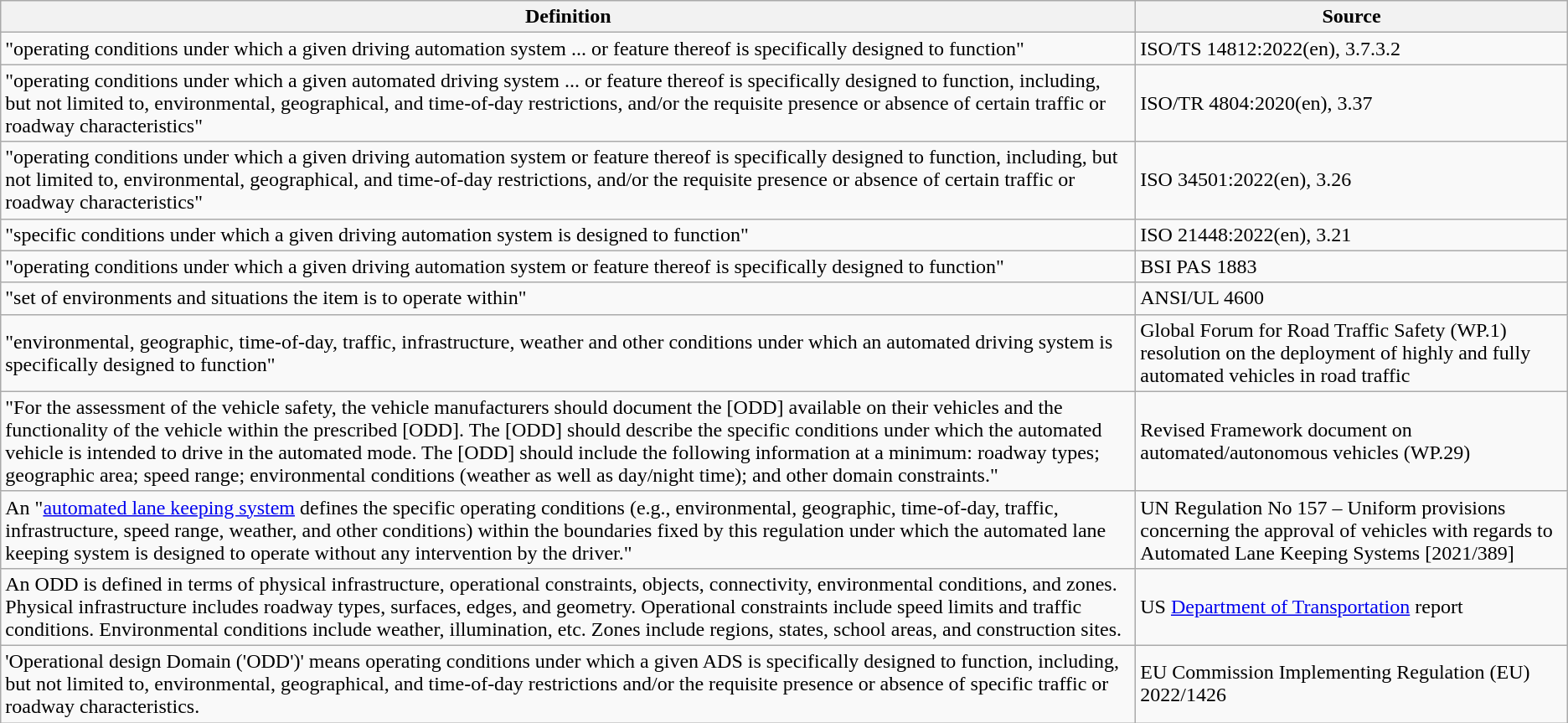<table class="wikitable">
<tr>
<th>Definition</th>
<th>Source</th>
</tr>
<tr>
<td>"operating conditions under which a given driving automation system ... or feature thereof is specifically designed to function"</td>
<td>ISO/TS 14812:2022(en), 3.7.3.2</td>
</tr>
<tr>
<td>"operating conditions under which a given automated driving system ... or feature thereof is specifically designed to function, including, but not limited to, environmental, geographical, and time-of-day restrictions, and/or the requisite presence or absence of certain traffic or roadway characteristics"</td>
<td>ISO/TR 4804:2020(en), 3.37</td>
</tr>
<tr>
<td>"operating conditions under which a given driving automation system or feature thereof is specifically designed to function, including, but not limited to, environmental, geographical, and time-of-day restrictions, and/or the requisite presence or absence of certain traffic or roadway characteristics"</td>
<td>ISO 34501:2022(en), 3.26</td>
</tr>
<tr>
<td>"specific conditions under which a given driving automation system is designed to function"</td>
<td>ISO 21448:2022(en), 3.21</td>
</tr>
<tr>
<td>"operating conditions under which a given driving automation system or feature thereof is specifically designed to function"</td>
<td>BSI PAS 1883</td>
</tr>
<tr>
<td>"set of environments and situations the item is to operate within"</td>
<td>ANSI/UL 4600</td>
</tr>
<tr>
<td>"environmental, geographic, time-of-day, traffic, infrastructure, weather and other conditions under which an automated driving system is specifically designed to function"</td>
<td>Global Forum for Road Traffic Safety (WP.1) resolution on the deployment of highly and fully automated vehicles in road traffic</td>
</tr>
<tr>
<td>"For the assessment of the vehicle safety, the vehicle manufacturers should document the [ODD] available on their vehicles and the functionality of the vehicle within the prescribed [ODD]. The [ODD] should describe the specific conditions under which the automated vehicle is intended to drive in the automated mode. The [ODD] should include the following information at a minimum: roadway types; geographic area; speed range; environmental conditions (weather as well as day/night time); and other domain constraints."</td>
<td>Revised Framework document on automated/autonomous vehicles (WP.29)</td>
</tr>
<tr>
<td>An "<a href='#'>automated lane keeping system</a> defines the specific operating conditions (e.g., environmental, geographic, time-of-day, traffic, infrastructure, speed range, weather, and other conditions) within the boundaries fixed by this regulation under which the automated lane keeping system is designed to operate without any intervention by the driver."</td>
<td>UN Regulation No 157 – Uniform provisions concerning the approval of vehicles with regards to Automated Lane Keeping Systems [2021/389]</td>
</tr>
<tr>
<td>An ODD is defined in terms of physical infrastructure, operational constraints, objects, connectivity, environmental conditions, and zones.<br>Physical infrastructure includes roadway types, surfaces, edges, and geometry. Operational constraints include speed limits and traffic conditions. Environmental conditions include weather, illumination, etc. Zones include regions, states, school areas, and construction sites.</td>
<td>US <a href='#'>Department of Transportation</a> report</td>
</tr>
<tr>
<td>'Operational design Domain ('ODD')' means operating conditions under which a given ADS is specifically designed to function, including, but not limited to, environmental, geographical, and time-of-day restrictions and/or the requisite presence or absence of specific traffic or roadway characteristics.</td>
<td>EU Commission Implementing Regulation (EU) 2022/1426</td>
</tr>
</table>
